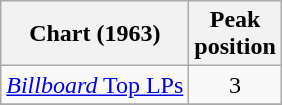<table class="wikitable">
<tr>
<th>Chart (1963)</th>
<th>Peak<br>position</th>
</tr>
<tr>
<td><a href='#'><em>Billboard</em> Top LPs</a></td>
<td align="center">3</td>
</tr>
<tr>
</tr>
</table>
